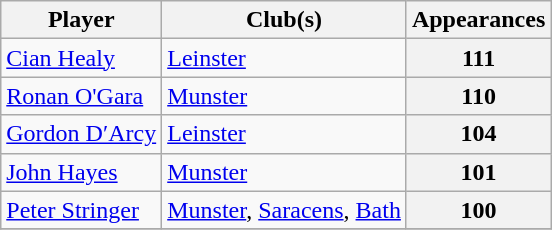<table class="wikitable">
<tr>
<th>Player</th>
<th>Club(s)</th>
<th>Appearances</th>
</tr>
<tr>
<td> <a href='#'>Cian Healy</a></td>
<td><a href='#'>Leinster</a></td>
<th>111</th>
</tr>
<tr>
<td> <a href='#'>Ronan O'Gara</a></td>
<td><a href='#'>Munster</a></td>
<th>110</th>
</tr>
<tr>
<td> <a href='#'>Gordon D′Arcy</a></td>
<td><a href='#'>Leinster</a></td>
<th>104</th>
</tr>
<tr>
<td> <a href='#'>John Hayes</a></td>
<td><a href='#'>Munster</a></td>
<th>101</th>
</tr>
<tr>
<td> <a href='#'>Peter Stringer</a></td>
<td><a href='#'>Munster</a>, <a href='#'>Saracens</a>, <a href='#'>Bath</a></td>
<th>100</th>
</tr>
<tr>
</tr>
</table>
